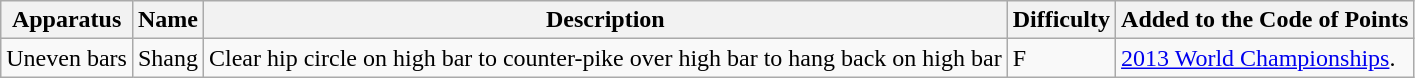<table class="wikitable">
<tr>
<th>Apparatus</th>
<th>Name</th>
<th>Description</th>
<th>Difficulty</th>
<th>Added to the Code of Points</th>
</tr>
<tr>
<td>Uneven bars</td>
<td>Shang</td>
<td>Clear hip circle on high bar to counter-pike over high bar to hang back on high bar</td>
<td>F</td>
<td><a href='#'>2013 World Championships</a>.</td>
</tr>
</table>
